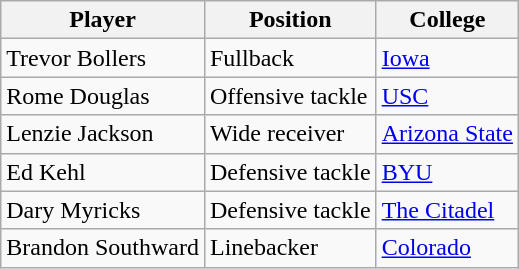<table class="wikitable">
<tr>
<th>Player</th>
<th>Position</th>
<th>College</th>
</tr>
<tr>
<td>Trevor Bollers</td>
<td>Fullback</td>
<td><a href='#'>Iowa</a></td>
</tr>
<tr>
<td>Rome Douglas</td>
<td>Offensive tackle</td>
<td><a href='#'>USC</a></td>
</tr>
<tr>
<td>Lenzie Jackson</td>
<td>Wide receiver</td>
<td><a href='#'>Arizona State</a></td>
</tr>
<tr>
<td>Ed Kehl</td>
<td>Defensive tackle</td>
<td><a href='#'>BYU</a></td>
</tr>
<tr>
<td>Dary Myricks</td>
<td>Defensive tackle</td>
<td><a href='#'>The Citadel</a></td>
</tr>
<tr>
<td>Brandon Southward</td>
<td>Linebacker</td>
<td><a href='#'>Colorado</a></td>
</tr>
</table>
